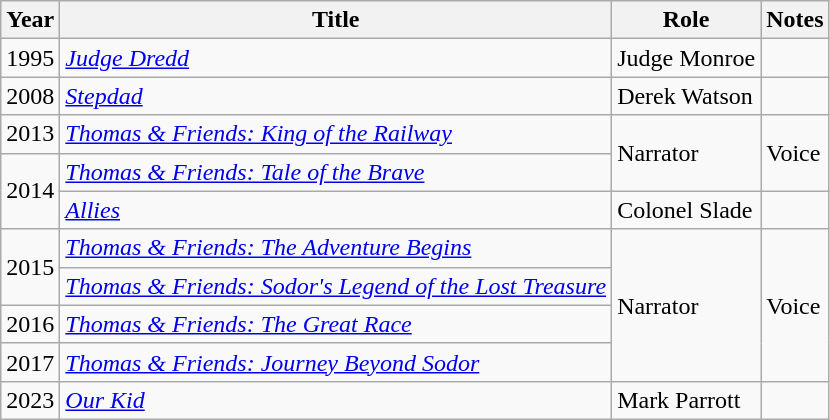<table class="wikitable sortable">
<tr>
<th>Year</th>
<th>Title</th>
<th>Role</th>
<th class="unsortable">Notes</th>
</tr>
<tr>
<td>1995</td>
<td><em><a href='#'>Judge Dredd</a></em></td>
<td>Judge Monroe</td>
<td></td>
</tr>
<tr>
<td>2008</td>
<td><em><a href='#'>Stepdad</a></em></td>
<td>Derek Watson</td>
<td></td>
</tr>
<tr>
<td>2013</td>
<td><em><a href='#'>Thomas & Friends: King of the Railway</a></em></td>
<td rowspan=2>Narrator</td>
<td rowspan=2>Voice</td>
</tr>
<tr>
<td rowspan=2>2014</td>
<td><em><a href='#'>Thomas & Friends: Tale of the Brave</a></em></td>
</tr>
<tr>
<td><em><a href='#'>Allies</a></em></td>
<td>Colonel Slade</td>
<td></td>
</tr>
<tr>
<td rowspan=2>2015</td>
<td><em><a href='#'>Thomas & Friends: The Adventure Begins</a></em></td>
<td rowspan=4>Narrator</td>
<td rowspan=4>Voice</td>
</tr>
<tr>
<td><em><a href='#'>Thomas & Friends: Sodor's Legend of the Lost Treasure</a></em></td>
</tr>
<tr>
<td>2016</td>
<td><em><a href='#'>Thomas & Friends: The Great Race</a></em></td>
</tr>
<tr>
<td>2017</td>
<td><em><a href='#'>Thomas & Friends: Journey Beyond Sodor</a></em></td>
</tr>
<tr>
<td>2023</td>
<td><em><a href='#'>Our Kid</a></em></td>
<td>Mark Parrott</td>
<td></td>
</tr>
</table>
